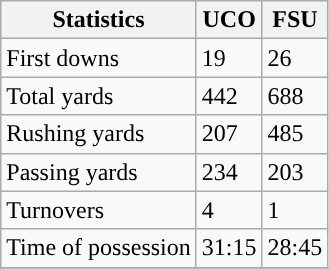<table class="wikitable">
<tr>
<th>Statistics</th>
<th>UCO</th>
<th>FSU</th>
</tr>
<tr>
<td>First downs</td>
<td>19</td>
<td>26</td>
</tr>
<tr>
<td>Total yards</td>
<td>442</td>
<td>688</td>
</tr>
<tr>
<td>Rushing yards</td>
<td>207</td>
<td>485</td>
</tr>
<tr>
<td>Passing yards</td>
<td>234</td>
<td>203</td>
</tr>
<tr>
<td>Turnovers</td>
<td>4</td>
<td>1</td>
</tr>
<tr>
<td>Time of possession</td>
<td>31:15</td>
<td>28:45</td>
</tr>
<tr>
</tr>
</table>
